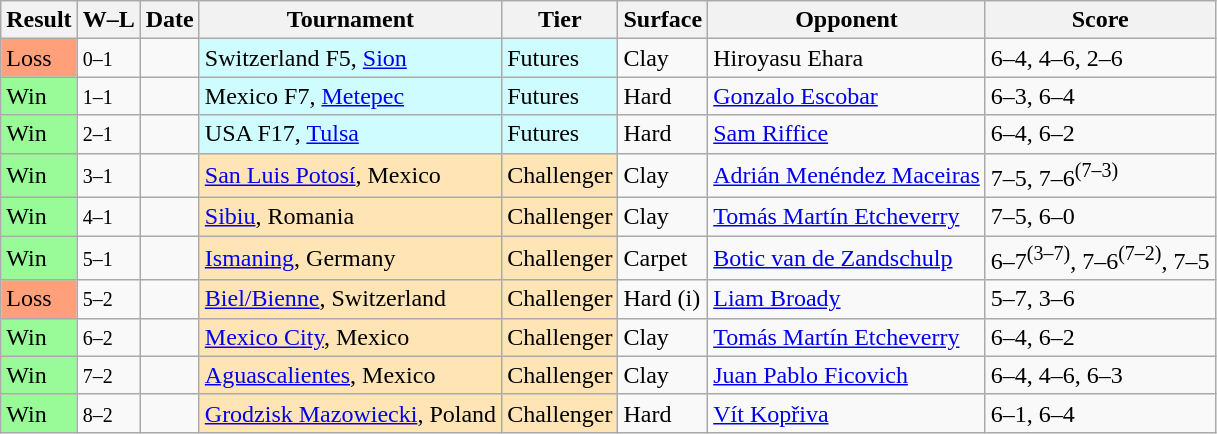<table class="sortable wikitable">
<tr>
<th>Result</th>
<th class="unsortable">W–L</th>
<th>Date</th>
<th>Tournament</th>
<th>Tier</th>
<th>Surface</th>
<th>Opponent</th>
<th class="unsortable">Score</th>
</tr>
<tr>
<td bgcolor=FFA07A>Loss</td>
<td><small>0–1</small></td>
<td></td>
<td style="background:#cffcff;">Switzerland F5, <a href='#'>Sion</a></td>
<td style="background:#cffcff;">Futures</td>
<td>Clay</td>
<td> Hiroyasu Ehara</td>
<td>6–4, 4–6, 2–6</td>
</tr>
<tr>
<td bgcolor=98fb98>Win</td>
<td><small>1–1</small></td>
<td></td>
<td style="background:#cffcff;">Mexico F7, <a href='#'>Metepec</a></td>
<td style="background:#cffcff;">Futures</td>
<td>Hard</td>
<td> <a href='#'>Gonzalo Escobar</a></td>
<td>6–3, 6–4</td>
</tr>
<tr>
<td bgcolor=98fb98>Win</td>
<td><small>2–1</small></td>
<td></td>
<td style="background:#cffcff;">USA F17, <a href='#'>Tulsa</a></td>
<td style="background:#cffcff;">Futures</td>
<td>Hard</td>
<td> <a href='#'>Sam Riffice</a></td>
<td>6–4, 6–2</td>
</tr>
<tr>
<td bgcolor=98fb98>Win</td>
<td><small>3–1</small></td>
<td><a href='#'></a></td>
<td style="background:moccasin;"><a href='#'>San Luis Potosí</a>, Mexico</td>
<td style="background:moccasin;">Challenger</td>
<td>Clay</td>
<td> <a href='#'>Adrián Menéndez Maceiras</a></td>
<td>7–5, 7–6<sup>(7–3)</sup></td>
</tr>
<tr>
<td bgcolor=98FB98>Win</td>
<td><small>4–1</small></td>
<td><a href='#'></a></td>
<td style="background:moccasin;"><a href='#'>Sibiu</a>, Romania</td>
<td style="background:moccasin;">Challenger</td>
<td>Clay</td>
<td> <a href='#'>Tomás Martín Etcheverry</a></td>
<td>7–5, 6–0</td>
</tr>
<tr>
<td bgcolor=98FB98>Win</td>
<td><small>5–1</small></td>
<td><a href='#'></a></td>
<td style="background:moccasin;"><a href='#'>Ismaning</a>, Germany</td>
<td style="background:moccasin;">Challenger</td>
<td>Carpet</td>
<td> <a href='#'>Botic van de Zandschulp</a></td>
<td>6–7<sup>(3–7)</sup>, 7–6<sup>(7–2)</sup>, 7–5</td>
</tr>
<tr>
<td bgcolor=FFA07A>Loss</td>
<td><small>5–2</small></td>
<td><a href='#'></a></td>
<td style="background:moccasin;"><a href='#'>Biel/Bienne</a>, Switzerland</td>
<td style="background:moccasin;">Challenger</td>
<td>Hard (i)</td>
<td> <a href='#'>Liam Broady</a></td>
<td>5–7, 3–6</td>
</tr>
<tr>
<td bgcolor=98FB98>Win</td>
<td><small>6–2</small></td>
<td><a href='#'></a></td>
<td style="background:moccasin;"><a href='#'>Mexico City</a>, Mexico</td>
<td style="background:moccasin;">Challenger</td>
<td>Clay</td>
<td> <a href='#'>Tomás Martín Etcheverry</a></td>
<td>6–4, 6–2</td>
</tr>
<tr>
<td bgcolor=98FB98>Win</td>
<td><small>7–2</small></td>
<td><a href='#'></a></td>
<td style="background:moccasin;"><a href='#'>Aguascalientes</a>, Mexico</td>
<td style="background:moccasin;">Challenger</td>
<td>Clay</td>
<td> <a href='#'>Juan Pablo Ficovich</a></td>
<td>6–4, 4–6, 6–3</td>
</tr>
<tr>
<td bgcolor=98FB98>Win</td>
<td><small>8–2</small></td>
<td><a href='#'></a></td>
<td style="background:moccasin;"><a href='#'>Grodzisk Mazowiecki</a>, Poland</td>
<td style="background:moccasin;">Challenger</td>
<td>Hard</td>
<td> <a href='#'>Vít Kopřiva</a></td>
<td>6–1, 6–4</td>
</tr>
</table>
